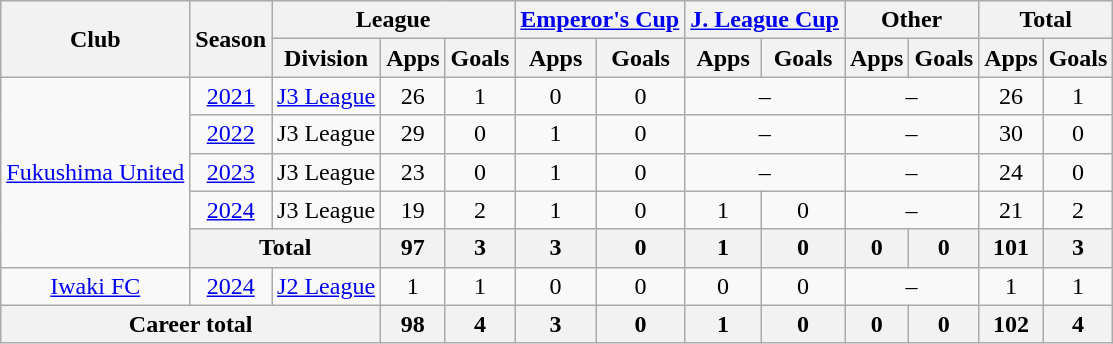<table class="wikitable" style="text-align:center">
<tr>
<th rowspan=2>Club</th>
<th rowspan=2>Season</th>
<th colspan=3>League</th>
<th colspan=2><a href='#'>Emperor's Cup</a></th>
<th colspan=2><a href='#'>J. League Cup</a></th>
<th colspan=2>Other</th>
<th colspan=2>Total</th>
</tr>
<tr>
<th>Division</th>
<th>Apps</th>
<th>Goals</th>
<th>Apps</th>
<th>Goals</th>
<th>Apps</th>
<th>Goals</th>
<th>Apps</th>
<th>Goals</th>
<th>Apps</th>
<th>Goals</th>
</tr>
<tr>
<td rowspan="5"><a href='#'>Fukushima United</a></td>
<td><a href='#'>2021</a></td>
<td><a href='#'>J3 League</a></td>
<td>26</td>
<td>1</td>
<td>0</td>
<td>0</td>
<td colspan="2">–</td>
<td colspan="2">–</td>
<td>26</td>
<td>1</td>
</tr>
<tr>
<td><a href='#'>2022</a></td>
<td>J3 League</td>
<td>29</td>
<td>0</td>
<td>1</td>
<td>0</td>
<td colspan="2">–</td>
<td colspan="2">–</td>
<td>30</td>
<td>0</td>
</tr>
<tr>
<td><a href='#'>2023</a></td>
<td>J3 League</td>
<td>23</td>
<td>0</td>
<td>1</td>
<td>0</td>
<td colspan="2">–</td>
<td colspan="2">–</td>
<td>24</td>
<td>0</td>
</tr>
<tr>
<td><a href='#'>2024</a></td>
<td>J3 League</td>
<td>19</td>
<td>2</td>
<td>1</td>
<td>0</td>
<td>1</td>
<td>0</td>
<td colspan="2">–</td>
<td>21</td>
<td>2</td>
</tr>
<tr>
<th colspan="2">Total</th>
<th>97</th>
<th>3</th>
<th>3</th>
<th>0</th>
<th>1</th>
<th>0</th>
<th>0</th>
<th>0</th>
<th>101</th>
<th>3</th>
</tr>
<tr>
<td><a href='#'>Iwaki FC</a></td>
<td><a href='#'>2024</a></td>
<td><a href='#'>J2 League</a></td>
<td>1</td>
<td>1</td>
<td>0</td>
<td>0</td>
<td>0</td>
<td>0</td>
<td colspan="2">–</td>
<td>1</td>
<td>1</td>
</tr>
<tr>
<th colspan=3>Career total</th>
<th>98</th>
<th>4</th>
<th>3</th>
<th>0</th>
<th>1</th>
<th>0</th>
<th>0</th>
<th>0</th>
<th>102</th>
<th>4</th>
</tr>
</table>
